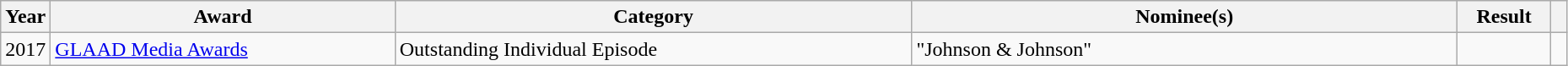<table class="wikitable sortable" style="width:98%">
<tr>
<th scope="col" style="width:3%;">Year</th>
<th scope="col" style="width:22%;">Award</th>
<th scope="col" style="width:33%;">Category</th>
<th>Nominee(s)</th>
<th scope="col" style="width:6%;">Result</th>
<th scope="col" class="unsortable" style="width:1%;"></th>
</tr>
<tr>
<td>2017</td>
<td><a href='#'>GLAAD Media Awards</a></td>
<td>Outstanding Individual Episode</td>
<td>"Johnson & Johnson"</td>
<td></td>
<td></td>
</tr>
</table>
